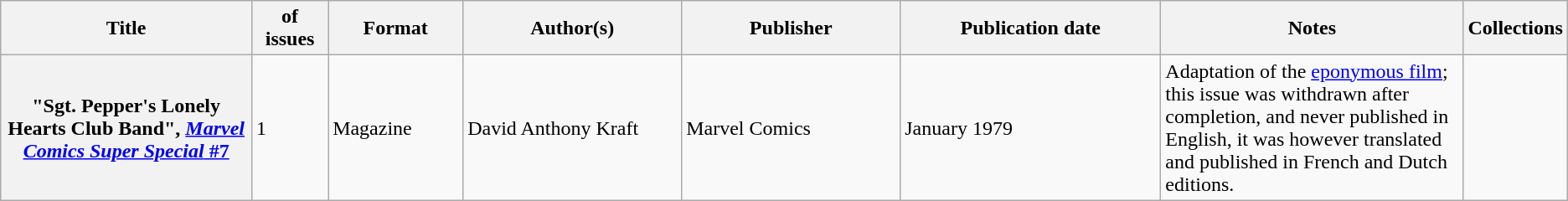<table class="wikitable">
<tr>
<th>Title</th>
<th style="width:40pt"> of issues</th>
<th style="width:75pt">Format</th>
<th style="width:125pt">Author(s)</th>
<th style="width:125pt">Publisher</th>
<th style="width:150pt">Publication date</th>
<th style="width:175pt">Notes</th>
<th>Collections</th>
</tr>
<tr>
<th>"Sgt. Pepper's Lonely Hearts Club Band", <a href='#'><em>Marvel Comics Super Special</em> #7</a></th>
<td>1</td>
<td>Magazine</td>
<td>David Anthony Kraft</td>
<td>Marvel Comics</td>
<td>January 1979</td>
<td>Adaptation of the <a href='#'>eponymous film</a>; this issue was withdrawn after completion, and never published in English, it was however translated and published in French and Dutch editions.</td>
<td></td>
</tr>
</table>
